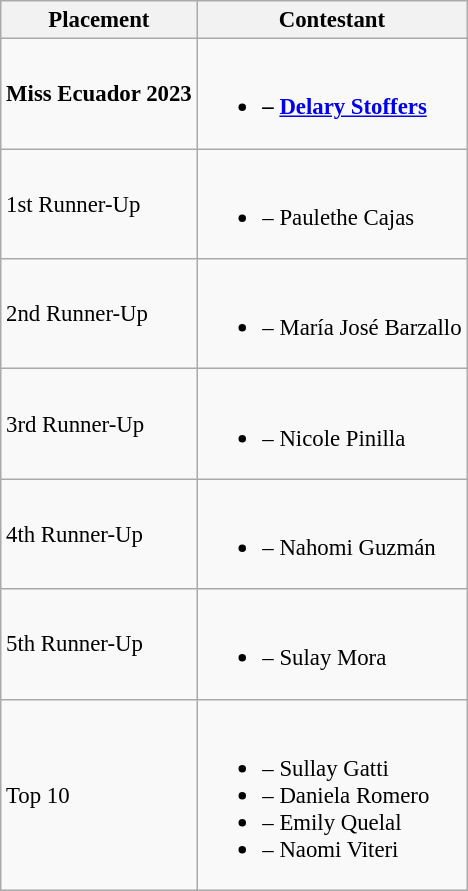<table class="wikitable sortable" style="font-size: 95%;">
<tr>
<th>Placement</th>
<th>Contestant</th>
</tr>
<tr>
<td><strong>Miss Ecuador 2023</strong></td>
<td><br><ul><li><strong> – <a href='#'>Delary Stoffers</a></strong></li></ul></td>
</tr>
<tr>
<td>1st Runner-Up<br></td>
<td><br><ul><li> – Paulethe Cajas</li></ul></td>
</tr>
<tr>
<td>2nd Runner-Up</td>
<td><br><ul><li> – María José Barzallo</li></ul></td>
</tr>
<tr>
<td>3rd Runner-Up</td>
<td><br><ul><li> – Nicole Pinilla</li></ul></td>
</tr>
<tr>
<td>4th Runner-Up</td>
<td><br><ul><li> – Nahomi Guzmán</li></ul></td>
</tr>
<tr>
<td>5th Runner-Up</td>
<td><br><ul><li> – Sulay Mora</li></ul></td>
</tr>
<tr>
<td>Top 10</td>
<td><br><ul><li> – Sullay Gatti</li><li> – Daniela Romero</li><li> – Emily Quelal</li><li> – Naomi Viteri</li></ul></td>
</tr>
</table>
